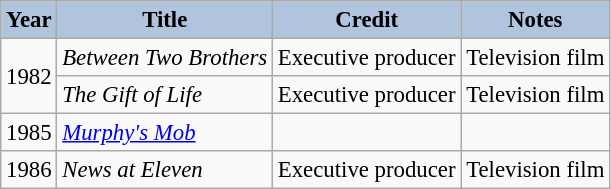<table class="wikitable" style="font-size:95%;">
<tr>
<th style="background:#B0C4DE;">Year</th>
<th style="background:#B0C4DE;">Title</th>
<th style="background:#B0C4DE;">Credit</th>
<th style="background:#B0C4DE;">Notes</th>
</tr>
<tr>
<td rowspan=2>1982</td>
<td><em>Between Two Brothers</em></td>
<td>Executive producer</td>
<td>Television film</td>
</tr>
<tr>
<td><em>The Gift of Life</em></td>
<td>Executive producer</td>
<td>Television film</td>
</tr>
<tr>
<td>1985</td>
<td><em><a href='#'>Murphy's Mob</a></em></td>
<td></td>
<td></td>
</tr>
<tr>
<td>1986</td>
<td><em>News at Eleven</em></td>
<td>Executive producer</td>
<td>Television film</td>
</tr>
</table>
